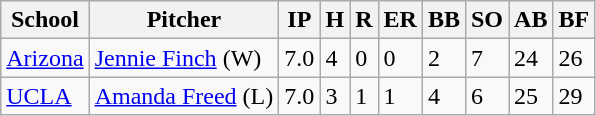<table class="wikitable">
<tr>
<th>School</th>
<th>Pitcher</th>
<th>IP</th>
<th>H</th>
<th>R</th>
<th>ER</th>
<th>BB</th>
<th>SO</th>
<th>AB</th>
<th>BF</th>
</tr>
<tr>
<td><a href='#'>Arizona</a></td>
<td><a href='#'>Jennie Finch</a> (W)</td>
<td>7.0</td>
<td>4</td>
<td>0</td>
<td>0</td>
<td>2</td>
<td>7</td>
<td>24</td>
<td>26</td>
</tr>
<tr>
<td><a href='#'>UCLA</a></td>
<td><a href='#'>Amanda Freed</a> (L)</td>
<td>7.0</td>
<td>3</td>
<td>1</td>
<td>1</td>
<td>4</td>
<td>6</td>
<td>25</td>
<td>29</td>
</tr>
</table>
